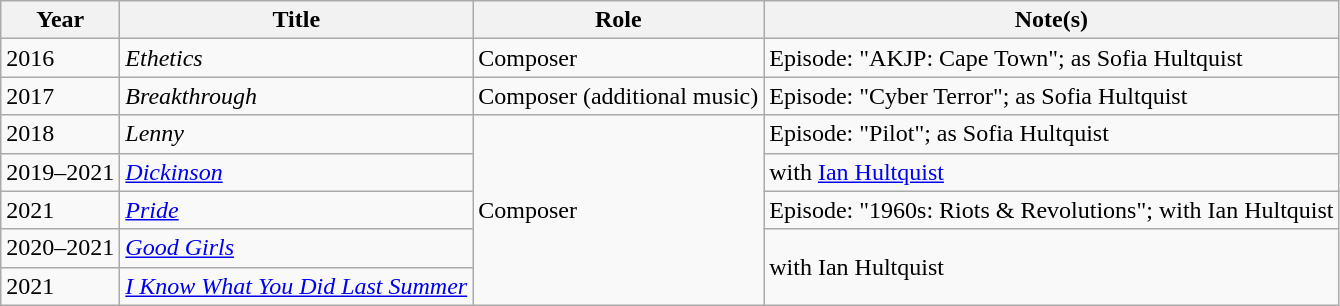<table class="wikitable">
<tr>
<th>Year</th>
<th>Title</th>
<th>Role</th>
<th>Note(s)</th>
</tr>
<tr>
<td>2016</td>
<td><em>Ethetics</em></td>
<td>Composer</td>
<td>Episode: "AKJP: Cape Town"; as Sofia Hultquist</td>
</tr>
<tr>
<td>2017</td>
<td><em>Breakthrough</em></td>
<td>Composer (additional music)</td>
<td>Episode: "Cyber Terror"; as Sofia Hultquist</td>
</tr>
<tr>
<td>2018</td>
<td><em>Lenny</em></td>
<td rowspan="5">Composer</td>
<td>Episode: "Pilot"; as Sofia Hultquist</td>
</tr>
<tr>
<td>2019–2021</td>
<td><a href='#'><em>Dickinson</em></a></td>
<td>with <a href='#'>Ian Hultquist</a></td>
</tr>
<tr>
<td>2021</td>
<td><em><a href='#'>Pride</a></em></td>
<td>Episode: "1960s: Riots & Revolutions"; with Ian Hultquist</td>
</tr>
<tr>
<td>2020–2021</td>
<td><em><a href='#'>Good Girls</a></em></td>
<td rowspan="2">with Ian Hultquist</td>
</tr>
<tr>
<td>2021</td>
<td><a href='#'><em>I Know What You Did Last Summer</em></a></td>
</tr>
</table>
